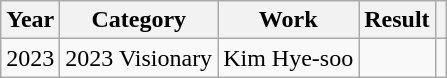<table class="wikitable plainrowheaders sortable" style="margin-right: 0;">
<tr>
<th scope="col">Year</th>
<th scope="col">Category</th>
<th scope="col">Work</th>
<th scope="col">Result</th>
<th scope="col" class="unsortable"></th>
</tr>
<tr>
<td>2023</td>
<td>2023 Visionary</td>
<td>Kim Hye-soo</td>
<td></td>
<td style="text-align:center"></td>
</tr>
</table>
